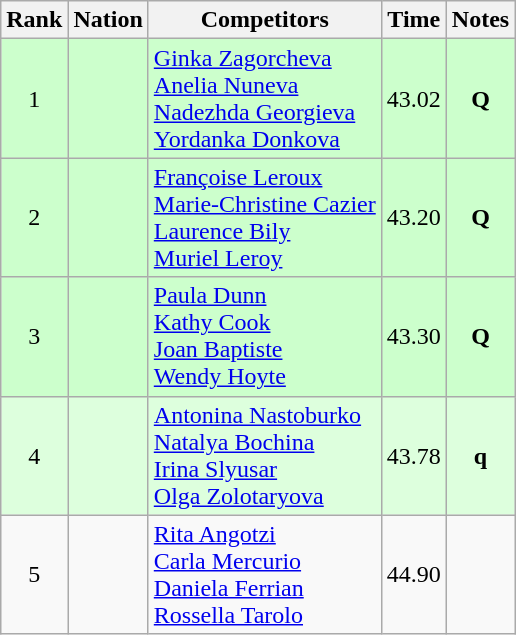<table class="wikitable sortable" style="text-align:center">
<tr>
<th>Rank</th>
<th>Nation</th>
<th>Competitors</th>
<th>Time</th>
<th>Notes</th>
</tr>
<tr bgcolor=ccffcc>
<td>1</td>
<td align=left></td>
<td align=left><a href='#'>Ginka Zagorcheva</a><br><a href='#'>Anelia Nuneva</a><br><a href='#'>Nadezhda Georgieva</a><br><a href='#'>Yordanka Donkova</a></td>
<td>43.02</td>
<td><strong>Q</strong></td>
</tr>
<tr bgcolor=ccffcc>
<td>2</td>
<td align=left></td>
<td align=left><a href='#'>Françoise Leroux</a><br><a href='#'>Marie-Christine Cazier</a><br><a href='#'>Laurence Bily</a><br><a href='#'>Muriel Leroy</a></td>
<td>43.20</td>
<td><strong>Q</strong></td>
</tr>
<tr bgcolor=ccffcc>
<td>3</td>
<td align=left></td>
<td align=left><a href='#'>Paula Dunn</a><br><a href='#'>Kathy Cook</a><br><a href='#'>Joan Baptiste</a><br><a href='#'>Wendy Hoyte</a></td>
<td>43.30</td>
<td><strong>Q</strong></td>
</tr>
<tr bgcolor=ddffdd>
<td>4</td>
<td align=left></td>
<td align=left><a href='#'>Antonina Nastoburko</a><br><a href='#'>Natalya Bochina</a><br><a href='#'>Irina Slyusar</a><br><a href='#'>Olga Zolotaryova</a></td>
<td>43.78</td>
<td><strong>q</strong></td>
</tr>
<tr>
<td>5</td>
<td align=left></td>
<td align=left><a href='#'>Rita Angotzi</a><br><a href='#'>Carla Mercurio</a><br><a href='#'>Daniela Ferrian</a><br><a href='#'>Rossella Tarolo</a></td>
<td>44.90</td>
<td></td>
</tr>
</table>
